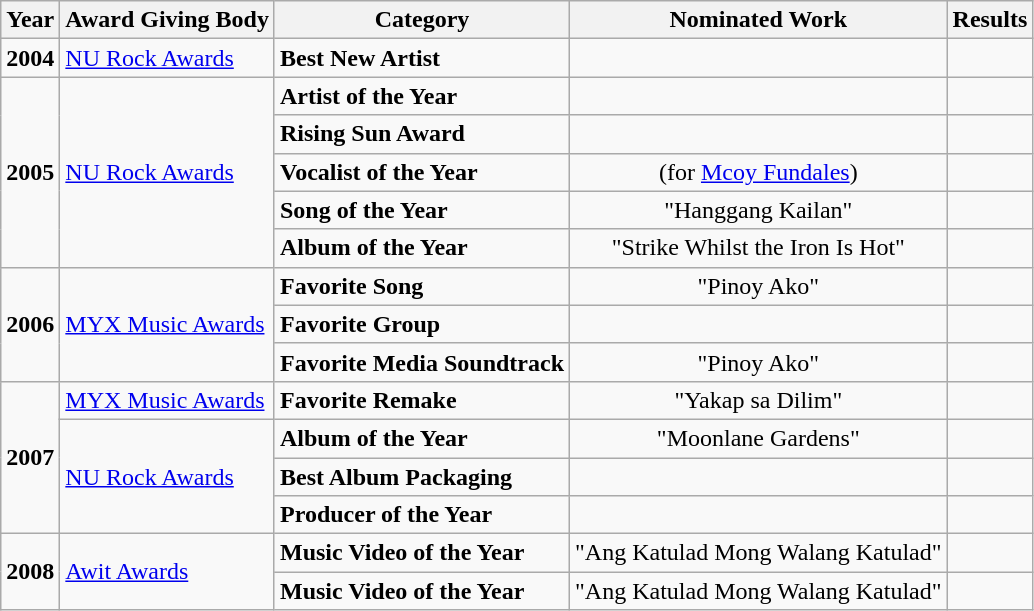<table class="wikitable">
<tr>
<th>Year</th>
<th>Award Giving Body</th>
<th>Category</th>
<th>Nominated Work</th>
<th>Results</th>
</tr>
<tr>
<td><strong>2004</strong></td>
<td><a href='#'>NU Rock Awards</a></td>
<td><strong>Best New Artist</strong></td>
<td></td>
<td></td>
</tr>
<tr>
<td rowspan=5><strong>2005</strong></td>
<td rowspan=5><a href='#'>NU Rock Awards</a></td>
<td><strong>Artist of the Year</strong></td>
<td></td>
<td></td>
</tr>
<tr>
<td><strong>Rising Sun Award</strong></td>
<td></td>
<td></td>
</tr>
<tr>
<td><strong>Vocalist of the Year</strong></td>
<td align=center>(for <a href='#'>Mcoy Fundales</a>)</td>
<td></td>
</tr>
<tr>
<td><strong>Song of the Year</strong></td>
<td align=center>"Hanggang Kailan"</td>
<td></td>
</tr>
<tr>
<td><strong>Album of the Year</strong></td>
<td align=center>"Strike Whilst the Iron Is Hot"</td>
<td></td>
</tr>
<tr>
<td rowspan=3><strong>2006</strong></td>
<td rowspan=3><a href='#'>MYX Music Awards</a></td>
<td><strong>Favorite Song</strong></td>
<td align=center>"Pinoy Ako"</td>
<td></td>
</tr>
<tr>
<td><strong>Favorite Group</strong></td>
<td></td>
<td></td>
</tr>
<tr>
<td><strong>Favorite Media Soundtrack</strong></td>
<td align=center>"Pinoy Ako"</td>
<td></td>
</tr>
<tr>
<td rowspan=4><strong>2007</strong></td>
<td><a href='#'>MYX Music Awards</a></td>
<td><strong>Favorite Remake</strong></td>
<td align=center>"Yakap sa Dilim"</td>
<td></td>
</tr>
<tr>
<td rowspan=3><a href='#'>NU Rock Awards</a></td>
<td><strong>Album of the Year</strong></td>
<td align=center>"Moonlane Gardens"</td>
<td></td>
</tr>
<tr>
<td><strong>Best Album Packaging</strong></td>
<td></td>
<td></td>
</tr>
<tr>
<td><strong>Producer of the Year</strong></td>
<td></td>
<td></td>
</tr>
<tr>
<td rowspan=2><strong>2008</strong></td>
<td rowspan=2><a href='#'>Awit Awards</a></td>
<td><strong>Music Video of the Year</strong></td>
<td align=center>"Ang Katulad Mong Walang Katulad"</td>
<td></td>
</tr>
<tr>
<td><strong>Music Video of the Year</strong> </td>
<td align=center>"Ang Katulad Mong Walang Katulad"</td>
<td></td>
</tr>
</table>
